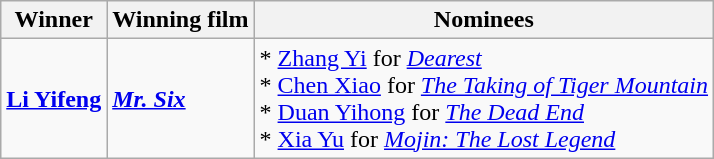<table class="wikitable">
<tr>
<th>Winner</th>
<th>Winning film</th>
<th>Nominees</th>
</tr>
<tr>
<td><strong><a href='#'>Li Yifeng</a></strong></td>
<td><strong><em><a href='#'>Mr. Six</a></em></strong></td>
<td>* <a href='#'>Zhang Yi</a> for <em><a href='#'>Dearest</a></em><br> * <a href='#'>Chen Xiao</a> for <em><a href='#'>The Taking of Tiger Mountain</a></em><br> * <a href='#'>Duan Yihong</a> for <em><a href='#'>The Dead End</a></em><br> * <a href='#'>Xia Yu</a> for <em><a href='#'>Mojin: The Lost Legend</a></em></td>
</tr>
</table>
